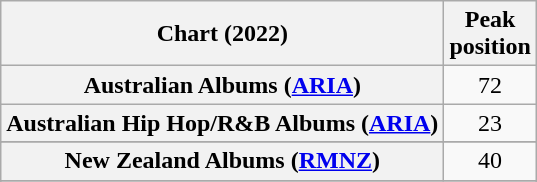<table class="wikitable sortable plainrowheaders" style="text-align:center">
<tr>
<th scope="col">Chart (2022)</th>
<th scope="col">Peak<br>position</th>
</tr>
<tr>
<th scope="row">Australian Albums (<a href='#'>ARIA</a>)</th>
<td>72</td>
</tr>
<tr>
<th scope="row">Australian Hip Hop/R&B Albums (<a href='#'>ARIA</a>)</th>
<td>23</td>
</tr>
<tr>
</tr>
<tr>
</tr>
<tr>
</tr>
<tr>
<th scope="row">New Zealand Albums (<a href='#'>RMNZ</a>)</th>
<td>40</td>
</tr>
<tr>
</tr>
<tr>
</tr>
<tr>
</tr>
<tr>
</tr>
<tr>
</tr>
</table>
